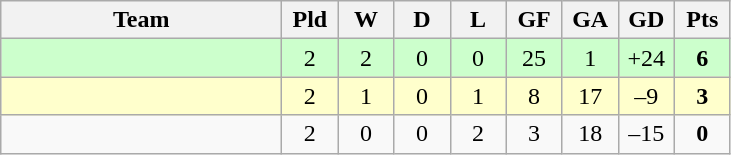<table class="wikitable" style="text-align: center;">
<tr>
<th width="180">Team</th>
<th width="30">Pld</th>
<th width="30">W</th>
<th width="30">D</th>
<th width="30">L</th>
<th width="30">GF</th>
<th width="30">GA</th>
<th width="30">GD</th>
<th width="30">Pts</th>
</tr>
<tr bgcolor="ccffcc">
<td align=left></td>
<td>2</td>
<td>2</td>
<td>0</td>
<td>0</td>
<td>25</td>
<td>1</td>
<td>+24</td>
<td><strong>6</strong></td>
</tr>
<tr bgcolor="ffffcc">
<td align=left></td>
<td>2</td>
<td>1</td>
<td>0</td>
<td>1</td>
<td>8</td>
<td>17</td>
<td>–9</td>
<td><strong>3</strong></td>
</tr>
<tr>
<td align=left></td>
<td>2</td>
<td>0</td>
<td>0</td>
<td>2</td>
<td>3</td>
<td>18</td>
<td>–15</td>
<td><strong>0</strong></td>
</tr>
</table>
